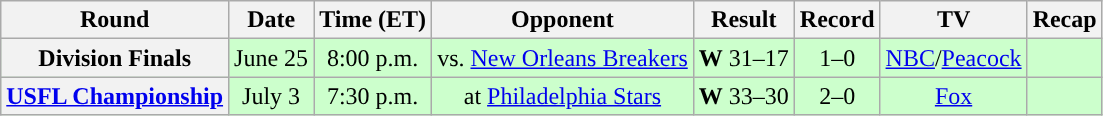<table class="wikitable" style="text-align:center">
<tr>
<th>Round</th>
<th>Date</th>
<th>Time (ET)</th>
<th>Opponent</th>
<th>Result</th>
<th>Record</th>
<th>TV</th>
<th>Recap</th>
</tr>
<tr style="background:#ccffcc">
<th>Division Finals</th>
<td>June 25</td>
<td>8:00 p.m.</td>
<td>vs. <a href='#'>New Orleans Breakers</a></td>
<td><strong>W</strong> 31–17</td>
<td>1–0</td>
<td><a href='#'>NBC</a>/<a href='#'>Peacock</a></td>
<td></td>
</tr>
<tr style="background:#ccffcc">
<th><a href='#'>USFL Championship</a></th>
<td>July 3</td>
<td>7:30 p.m.</td>
<td>at <a href='#'>Philadelphia Stars</a></td>
<td><strong>W</strong> 33–30</td>
<td>2–0</td>
<td><a href='#'>Fox</a></td>
<td></td>
</tr>
</table>
